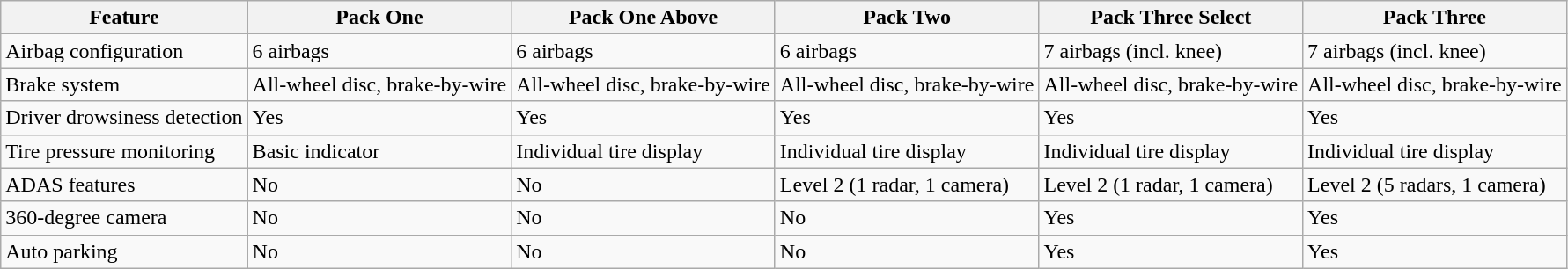<table class="wikitable">
<tr>
<th>Feature</th>
<th>Pack One</th>
<th>Pack One Above</th>
<th>Pack Two</th>
<th>Pack Three Select</th>
<th>Pack Three</th>
</tr>
<tr>
<td>Airbag configuration</td>
<td>6 airbags</td>
<td>6 airbags</td>
<td>6 airbags</td>
<td>7 airbags (incl. knee)</td>
<td>7 airbags (incl. knee)</td>
</tr>
<tr>
<td>Brake system</td>
<td>All-wheel disc, brake-by-wire</td>
<td>All-wheel disc, brake-by-wire</td>
<td>All-wheel disc, brake-by-wire</td>
<td>All-wheel disc, brake-by-wire</td>
<td>All-wheel disc, brake-by-wire</td>
</tr>
<tr>
<td>Driver drowsiness detection</td>
<td>Yes</td>
<td>Yes</td>
<td>Yes</td>
<td>Yes</td>
<td>Yes</td>
</tr>
<tr>
<td>Tire pressure monitoring</td>
<td>Basic indicator</td>
<td>Individual tire display</td>
<td>Individual tire display</td>
<td>Individual tire display</td>
<td>Individual tire display</td>
</tr>
<tr>
<td>ADAS features</td>
<td>No</td>
<td>No</td>
<td>Level 2 (1 radar, 1 camera)</td>
<td>Level 2 (1 radar, 1 camera)</td>
<td>Level 2 (5 radars, 1 camera)</td>
</tr>
<tr>
<td>360-degree camera</td>
<td>No</td>
<td>No</td>
<td>No</td>
<td>Yes</td>
<td>Yes</td>
</tr>
<tr>
<td>Auto parking</td>
<td>No</td>
<td>No</td>
<td>No</td>
<td>Yes</td>
<td>Yes</td>
</tr>
</table>
